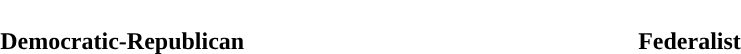<table style="width:60%; text-align:center">
<tr style="color:white">
<td style="background:"><strong>114</strong></td>
<td style="background:"><strong>68</strong></td>
</tr>
<tr>
<td><span><strong>Democratic-Republican</strong></span></td>
<td><span><strong>Federalist</strong></span></td>
</tr>
</table>
